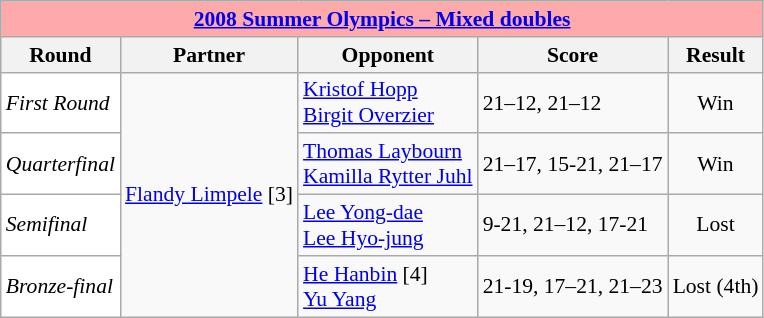<table class="wikitable" style="font-size: 90%; text-align: center">
<tr>
<th colspan=5 style="background:#FFAAAA;"><a href='#'>2008 Summer Olympics – Mixed doubles</a></th>
</tr>
<tr>
<th>Round</th>
<th>Partner</th>
<th>Opponent</th>
<th>Score</th>
<th>Result</th>
</tr>
<tr>
<td style="text-align:left; background:white"><em>First Round</em></td>
<td align="left" rowspan="6"> <a href='#'>Flandy Limpele</a> [3]</td>
<td align="left"> <a href='#'>Kristof Hopp</a> <br>  <a href='#'>Birgit Overzier</a></td>
<td align="left">21–12, 21–12</td>
<td align="center">Win</td>
</tr>
<tr>
<td style="text-align:left; background:white"><em>Quarterfinal</em></td>
<td align="left"> <a href='#'>Thomas Laybourn</a> <br>  <a href='#'>Kamilla Rytter Juhl</a></td>
<td align="left">21–17, 15-21, 21–17</td>
<td align="center">Win</td>
</tr>
<tr>
<td style="text-align:left; background:white"><em>Semifinal</em></td>
<td align="left"> <a href='#'>Lee Yong-dae</a> <br>  <a href='#'>Lee Hyo-jung</a></td>
<td align="left">9-21, 21–12, 17-21</td>
<td align="center">Lost</td>
</tr>
<tr>
<td style="text-align:left; background:white"><em>Bronze-final</em></td>
<td align="left"> <a href='#'>He Hanbin</a> [4] <br>  <a href='#'>Yu Yang</a></td>
<td align="left">21-19, 17–21, 21–23</td>
<td align="center">Lost (4th)</td>
</tr>
</table>
